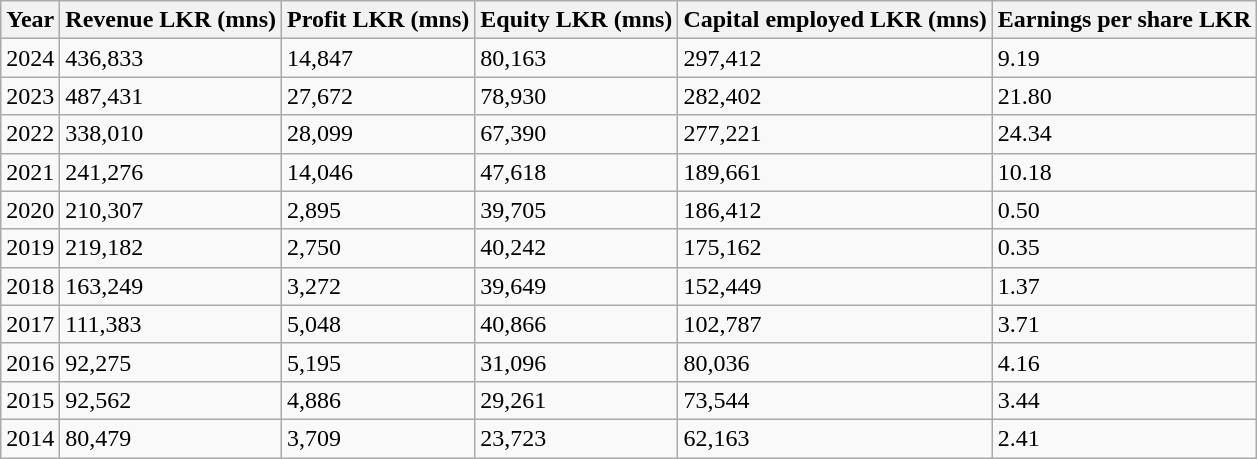<table class="wikitable">
<tr>
<th>Year</th>
<th>Revenue LKR (mns)</th>
<th>Profit LKR (mns)</th>
<th>Equity LKR (mns)</th>
<th>Capital employed LKR (mns)</th>
<th>Earnings per share LKR</th>
</tr>
<tr>
<td>2024</td>
<td>436,833</td>
<td>14,847</td>
<td>80,163</td>
<td>297,412</td>
<td>9.19</td>
</tr>
<tr>
<td>2023</td>
<td>487,431</td>
<td>27,672</td>
<td>78,930</td>
<td>282,402</td>
<td>21.80</td>
</tr>
<tr>
<td>2022</td>
<td>338,010</td>
<td>28,099</td>
<td>67,390</td>
<td>277,221</td>
<td>24.34</td>
</tr>
<tr>
<td>2021</td>
<td>241,276</td>
<td>14,046</td>
<td>47,618</td>
<td>189,661</td>
<td>10.18</td>
</tr>
<tr>
<td>2020</td>
<td>210,307</td>
<td>2,895</td>
<td>39,705</td>
<td>186,412</td>
<td>0.50</td>
</tr>
<tr>
<td>2019</td>
<td>219,182</td>
<td>2,750</td>
<td>40,242</td>
<td>175,162</td>
<td>0.35</td>
</tr>
<tr>
<td>2018</td>
<td>163,249</td>
<td>3,272</td>
<td>39,649</td>
<td>152,449</td>
<td>1.37</td>
</tr>
<tr>
<td>2017</td>
<td>111,383</td>
<td>5,048</td>
<td>40,866</td>
<td>102,787</td>
<td>3.71</td>
</tr>
<tr>
<td>2016</td>
<td>92,275</td>
<td>5,195</td>
<td>31,096</td>
<td>80,036</td>
<td>4.16</td>
</tr>
<tr>
<td>2015</td>
<td>92,562</td>
<td>4,886</td>
<td>29,261</td>
<td>73,544</td>
<td>3.44</td>
</tr>
<tr>
<td>2014</td>
<td>80,479</td>
<td>3,709</td>
<td>23,723</td>
<td>62,163</td>
<td>2.41</td>
</tr>
</table>
